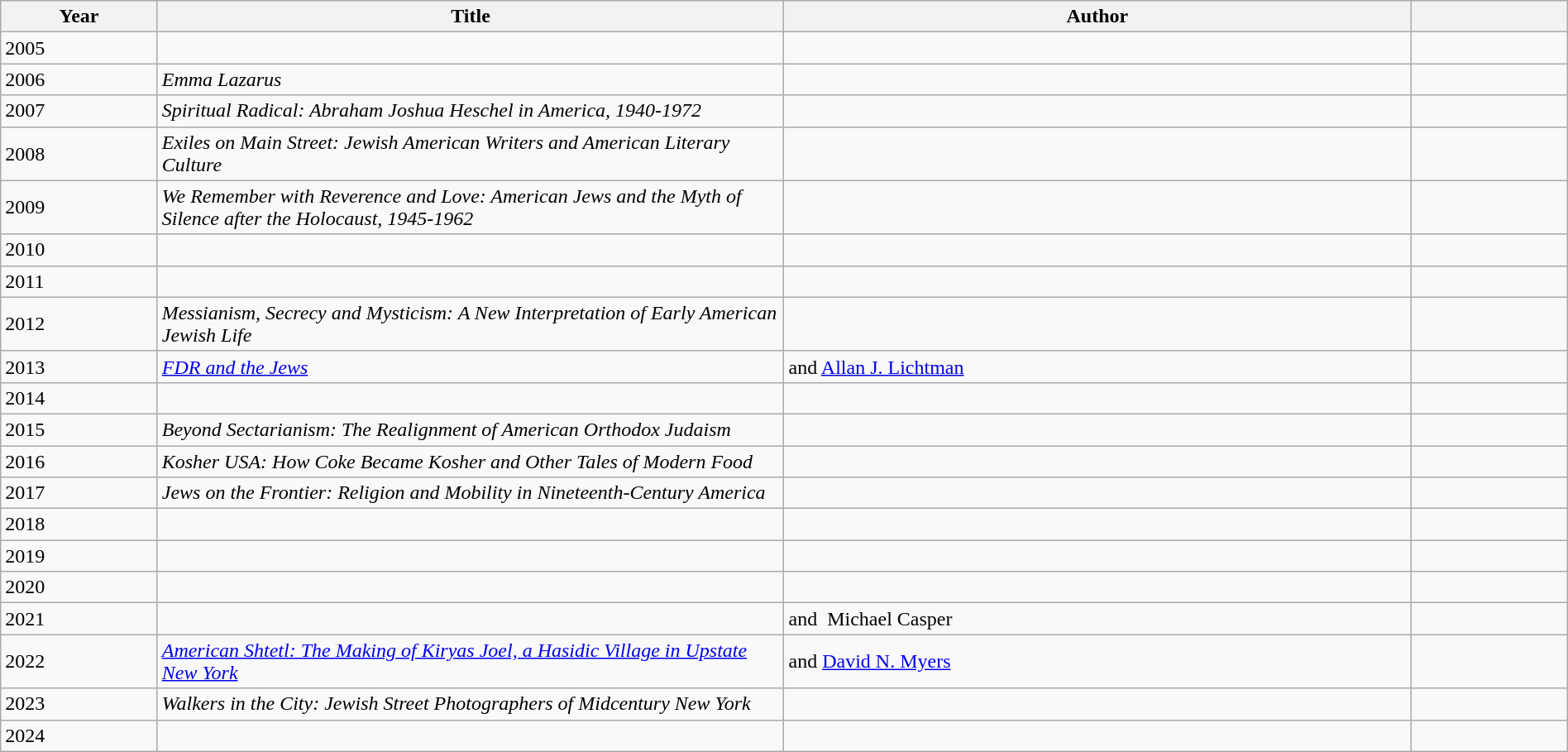<table class="wikitable sortable" style="width:100%">
<tr>
<th scope="col" style="width:10%">Year</th>
<th scope="col" style="width:40%">Title</th>
<th scope="col" style="width:40%">Author</th>
<th scope="col" style="width:10%"></th>
</tr>
<tr>
<td>2005</td>
<td></td>
<td></td>
<td></td>
</tr>
<tr>
<td>2006</td>
<td><em>Emma Lazarus</em></td>
<td></td>
<td></td>
</tr>
<tr>
<td>2007</td>
<td><em>Spiritual Radical: Abraham Joshua Heschel in America, 1940-1972</em></td>
<td></td>
<td></td>
</tr>
<tr>
<td>2008</td>
<td><em>Exiles on Main Street: Jewish American Writers and American Literary Culture</em></td>
<td></td>
<td></td>
</tr>
<tr>
<td>2009</td>
<td><em>We Remember with Reverence and Love: American Jews and the Myth of Silence after the Holocaust, 1945-1962</em></td>
<td></td>
<td></td>
</tr>
<tr>
<td>2010</td>
<td><em></em></td>
<td></td>
<td></td>
</tr>
<tr>
<td>2011</td>
<td><em></em></td>
<td></td>
<td></td>
</tr>
<tr>
<td>2012</td>
<td><em>Messianism, Secrecy and Mysticism: A New Interpretation of Early American Jewish Life</em></td>
<td></td>
<td></td>
</tr>
<tr>
<td>2013</td>
<td><em><a href='#'>FDR and the Jews</a></em></td>
<td> and <a href='#'>Allan J. Lichtman</a></td>
<td></td>
</tr>
<tr>
<td>2014</td>
<td><em></em></td>
<td></td>
<td></td>
</tr>
<tr>
<td>2015</td>
<td><em>Beyond Sectarianism: The Realignment of American Orthodox Judaism</em></td>
<td></td>
<td></td>
</tr>
<tr>
<td>2016</td>
<td><em>Kosher USA: How Coke Became Kosher and Other Tales of Modern Food</em></td>
<td></td>
<td></td>
</tr>
<tr>
<td>2017</td>
<td><em>Jews on the Frontier: Religion and Mobility in Nineteenth-Century America</em></td>
<td></td>
<td></td>
</tr>
<tr>
<td>2018</td>
<td><em></em></td>
<td></td>
<td></td>
</tr>
<tr>
<td>2019</td>
<td><em></em></td>
<td></td>
<td></td>
</tr>
<tr>
<td>2020</td>
<td><em></em></td>
<td></td>
<td></td>
</tr>
<tr>
<td>2021</td>
<td><em></em></td>
<td> and  Michael Casper</td>
<td></td>
</tr>
<tr>
<td>2022</td>
<td><em><a href='#'>American Shtetl: The Making of Kiryas Joel, a Hasidic Village in Upstate New York</a></em></td>
<td> and <a href='#'>David N. Myers</a></td>
<td></td>
</tr>
<tr>
<td>2023</td>
<td><em>Walkers in the City: Jewish Street Photographers of Midcentury New York</em></td>
<td></td>
<td></td>
</tr>
<tr>
<td>2024</td>
<td><em></em></td>
<td></td>
<td></td>
</tr>
</table>
